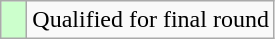<table class="wikitable">
<tr>
<td style="width:10px; background:#cfc"></td>
<td>Qualified for final round</td>
</tr>
</table>
